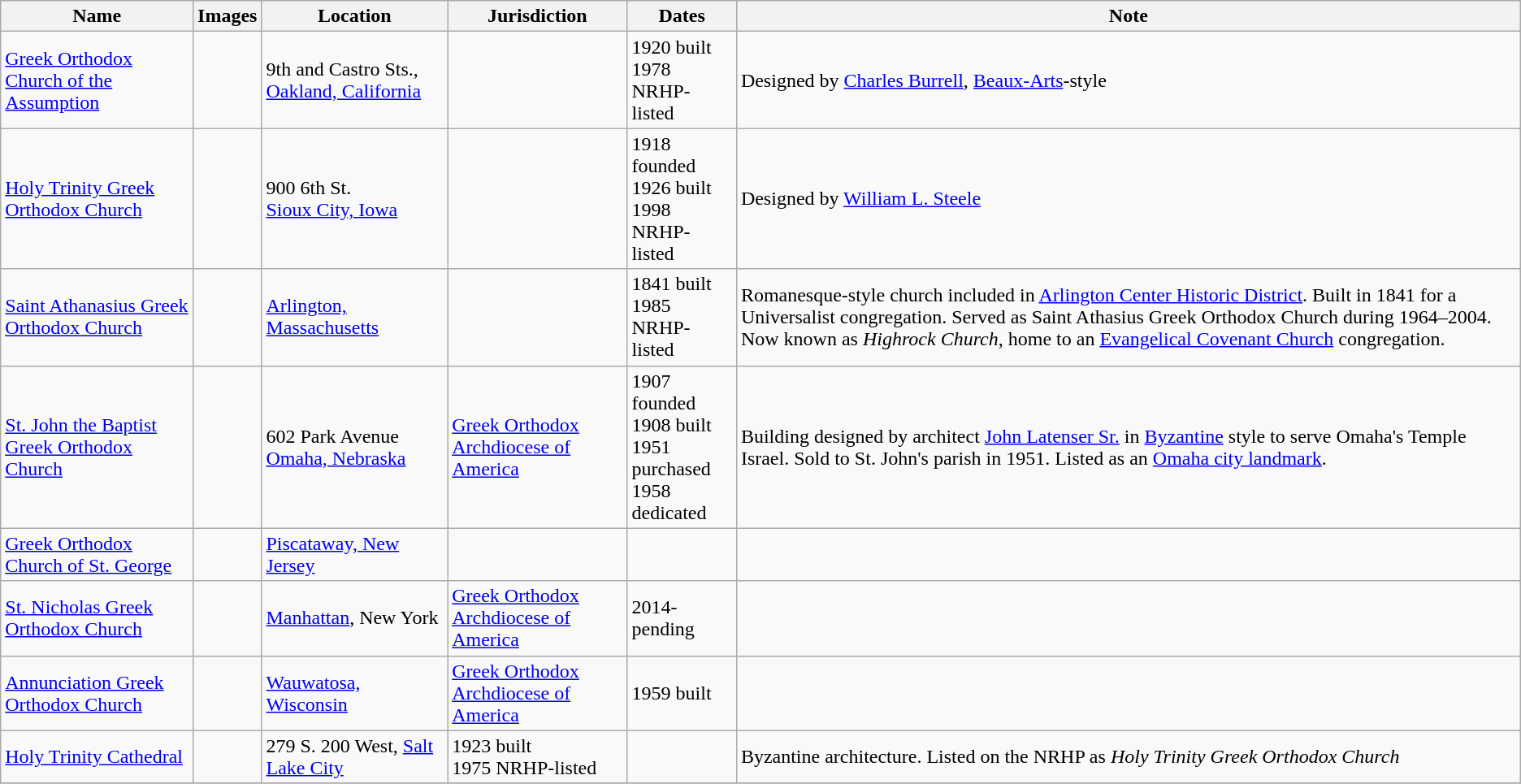<table class="wikitable sortable">
<tr>
<th align=left>Name</th>
<th align=left class=unsortable>Images</th>
<th align=left>Location</th>
<th align=left>Jurisdiction</th>
<th align=left>Dates</th>
<th align=left>Note</th>
</tr>
<tr>
<td><a href='#'>Greek Orthodox Church of the Assumption</a></td>
<td></td>
<td>9th and Castro Sts., <a href='#'>Oakland, California</a><br></td>
<td></td>
<td>1920 built<br>1978 NRHP-listed</td>
<td>Designed by <a href='#'>Charles Burrell</a>, <a href='#'>Beaux-Arts</a>-style</td>
</tr>
<tr>
<td><a href='#'>Holy Trinity Greek Orthodox Church</a></td>
<td></td>
<td>900 6th St.<br><a href='#'>Sioux City, Iowa</a><br></td>
<td></td>
<td>1918 founded<br>1926 built<br>1998 NRHP-listed</td>
<td>Designed by <a href='#'>William L. Steele</a></td>
</tr>
<tr>
<td><a href='#'>Saint Athanasius Greek Orthodox Church</a></td>
<td></td>
<td><a href='#'>Arlington, Massachusetts</a><br></td>
<td></td>
<td>1841 built<br>1985 NRHP-listed</td>
<td>Romanesque-style church included in <a href='#'>Arlington Center Historic District</a>.  Built in 1841 for a Universalist congregation. Served as Saint Athasius Greek Orthodox Church during 1964–2004. Now known as <em>Highrock Church</em>, home to an <a href='#'>Evangelical Covenant Church</a> congregation.</td>
</tr>
<tr>
<td><a href='#'>St. John the Baptist Greek Orthodox Church</a></td>
<td></td>
<td>602 Park Avenue<br><a href='#'>Omaha, Nebraska</a><br></td>
<td><a href='#'>Greek Orthodox Archdiocese of America</a></td>
<td>1907 founded<br>1908 built<br>1951 purchased<br>1958 dedicated</td>
<td>Building designed by architect <a href='#'>John Latenser Sr.</a> in <a href='#'>Byzantine</a> style to serve Omaha's Temple Israel.  Sold to St. John's parish in 1951. Listed as an <a href='#'>Omaha city landmark</a>.</td>
</tr>
<tr>
<td><a href='#'>Greek Orthodox Church of St. George</a></td>
<td></td>
<td><a href='#'>Piscataway, New Jersey</a></td>
<td></td>
<td></td>
<td></td>
</tr>
<tr>
<td><a href='#'>St. Nicholas Greek Orthodox Church</a></td>
<td></td>
<td><a href='#'>Manhattan</a>, New York</td>
<td><a href='#'>Greek Orthodox Archdiocese of America</a></td>
<td>2014-pending</td>
<td></td>
</tr>
<tr>
<td><a href='#'>Annunciation Greek Orthodox Church</a></td>
<td></td>
<td><a href='#'>Wauwatosa, Wisconsin</a></td>
<td><a href='#'>Greek Orthodox Archdiocese of America</a></td>
<td>1959 built</td>
<td></td>
</tr>
<tr>
<td><a href='#'>Holy Trinity Cathedral</a></td>
<td></td>
<td>279 S. 200 West, <a href='#'>Salt Lake City</a><br></td>
<td>1923 built<br>1975 NRHP-listed</td>
<td></td>
<td>Byzantine architecture.  Listed on the NRHP as <em>Holy Trinity Greek Orthodox Church</em><br></td>
</tr>
<tr>
</tr>
</table>
